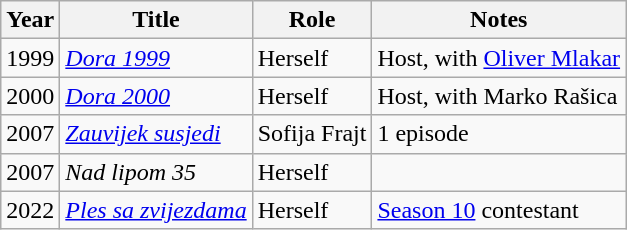<table class="wikitable sortable">
<tr>
<th>Year</th>
<th>Title</th>
<th>Role</th>
<th>Notes</th>
</tr>
<tr>
<td>1999</td>
<td><em><a href='#'>Dora 1999</a></em></td>
<td>Herself</td>
<td>Host, with <a href='#'>Oliver Mlakar</a></td>
</tr>
<tr>
<td>2000</td>
<td><em><a href='#'>Dora 2000</a></em></td>
<td>Herself</td>
<td>Host, with Marko Rašica</td>
</tr>
<tr>
<td>2007</td>
<td><em><a href='#'>Zauvijek susjedi</a></em></td>
<td>Sofija Frajt</td>
<td>1 episode</td>
</tr>
<tr>
<td>2007</td>
<td><em>Nad lipom 35</em></td>
<td>Herself</td>
<td></td>
</tr>
<tr>
<td>2022</td>
<td><em><a href='#'>Ples sa zvijezdama</a></em></td>
<td>Herself</td>
<td><a href='#'>Season 10</a> contestant</td>
</tr>
</table>
